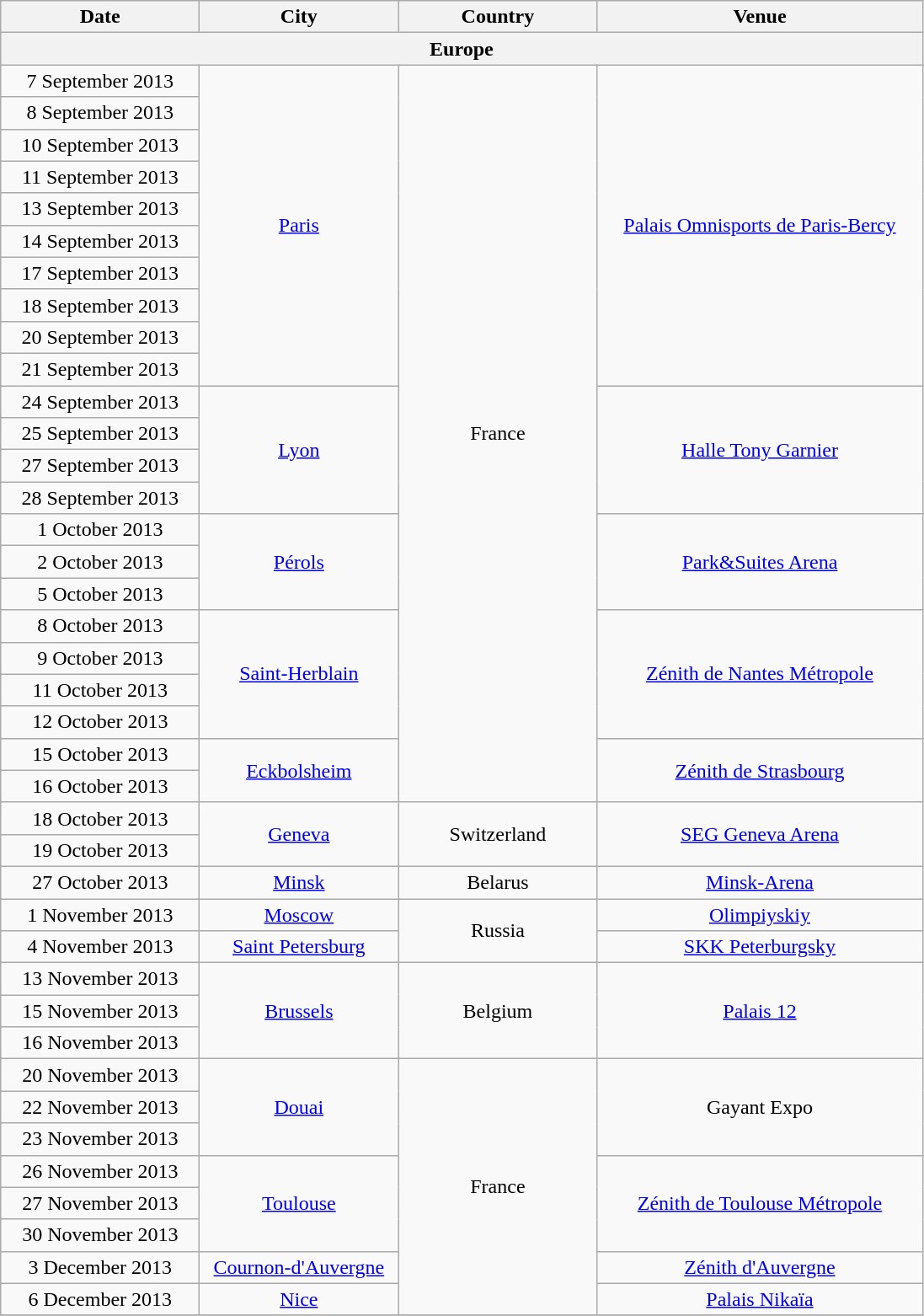<table class="wikitable" style="text-align:center;">
<tr>
<th style="width:150px;">Date</th>
<th style="width:150px;">City</th>
<th style="width:150px;">Country</th>
<th style="width:250px;">Venue</th>
</tr>
<tr>
<th colspan="4">Europe</th>
</tr>
<tr>
<td>7 September 2013</td>
<td rowspan="10"><a href='#'>Paris</a></td>
<td rowspan="23">France</td>
<td rowspan="10"><a href='#'>Palais Omnisports de Paris-Bercy</a></td>
</tr>
<tr>
<td>8 September 2013</td>
</tr>
<tr>
<td>10 September 2013</td>
</tr>
<tr>
<td>11 September 2013</td>
</tr>
<tr>
<td>13 September 2013</td>
</tr>
<tr>
<td>14 September 2013</td>
</tr>
<tr>
<td>17 September 2013</td>
</tr>
<tr>
<td>18 September 2013</td>
</tr>
<tr>
<td>20 September 2013</td>
</tr>
<tr>
<td>21 September 2013</td>
</tr>
<tr>
<td>24 September 2013</td>
<td rowspan="4"><a href='#'>Lyon</a></td>
<td rowspan="4"><a href='#'>Halle Tony Garnier</a></td>
</tr>
<tr>
<td>25 September 2013</td>
</tr>
<tr>
<td>27 September 2013</td>
</tr>
<tr>
<td>28 September 2013</td>
</tr>
<tr>
<td>1 October 2013</td>
<td rowspan="3"><a href='#'>Pérols</a></td>
<td rowspan="3"><a href='#'>Park&Suites Arena</a></td>
</tr>
<tr>
<td>2 October 2013</td>
</tr>
<tr>
<td>5 October 2013</td>
</tr>
<tr>
<td>8 October 2013</td>
<td rowspan="4"><a href='#'>Saint-Herblain</a></td>
<td rowspan="4"><a href='#'>Zénith de Nantes Métropole</a></td>
</tr>
<tr>
<td>9 October 2013</td>
</tr>
<tr>
<td>11 October 2013</td>
</tr>
<tr>
<td>12 October 2013</td>
</tr>
<tr>
<td>15 October 2013</td>
<td rowspan="2"><a href='#'>Eckbolsheim</a></td>
<td rowspan="2"><a href='#'>Zénith de Strasbourg</a></td>
</tr>
<tr>
<td>16 October 2013</td>
</tr>
<tr>
<td>18 October 2013</td>
<td rowspan="2"><a href='#'>Geneva</a></td>
<td rowspan="2">Switzerland</td>
<td rowspan="2"><a href='#'>SEG Geneva Arena</a></td>
</tr>
<tr>
<td>19 October 2013</td>
</tr>
<tr>
<td>27 October 2013</td>
<td><a href='#'>Minsk</a></td>
<td>Belarus</td>
<td><a href='#'>Minsk-Arena</a></td>
</tr>
<tr>
<td>1 November 2013</td>
<td><a href='#'>Moscow</a></td>
<td rowspan="2">Russia</td>
<td><a href='#'>Olimpiyskiy</a></td>
</tr>
<tr>
<td>4 November 2013</td>
<td><a href='#'>Saint Petersburg</a></td>
<td><a href='#'>SKK Peterburgsky</a></td>
</tr>
<tr>
<td>13 November 2013</td>
<td rowspan="3"><a href='#'>Brussels</a></td>
<td rowspan="3">Belgium</td>
<td rowspan="3"><a href='#'>Palais 12</a></td>
</tr>
<tr>
<td>15 November 2013</td>
</tr>
<tr>
<td>16 November 2013</td>
</tr>
<tr>
<td>20 November 2013</td>
<td rowspan="3"><a href='#'>Douai</a></td>
<td rowspan="8">France</td>
<td rowspan="3">Gayant Expo</td>
</tr>
<tr>
<td>22 November 2013</td>
</tr>
<tr>
<td>23 November 2013</td>
</tr>
<tr>
<td>26 November 2013</td>
<td rowspan="3"><a href='#'>Toulouse</a></td>
<td rowspan="3"><a href='#'>Zénith de Toulouse Métropole</a></td>
</tr>
<tr>
<td>27 November 2013</td>
</tr>
<tr>
<td>30 November 2013</td>
</tr>
<tr>
<td>3 December 2013</td>
<td><a href='#'>Cournon-d'Auvergne</a></td>
<td><a href='#'>Zénith d'Auvergne</a></td>
</tr>
<tr>
<td>6 December 2013</td>
<td><a href='#'>Nice</a></td>
<td><a href='#'>Palais Nikaïa</a></td>
</tr>
<tr>
</tr>
</table>
